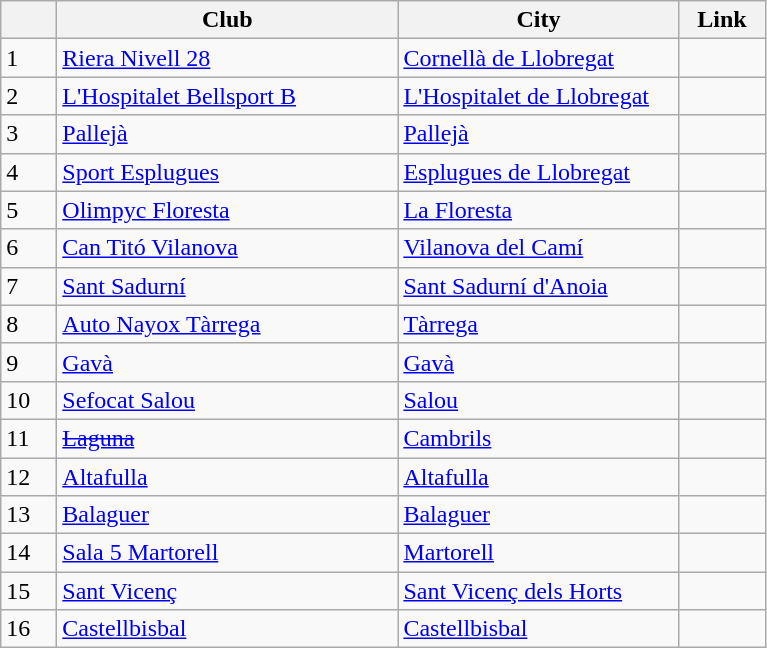<table class="wikitable sortable">
<tr>
<th width=30></th>
<th width=220>Club</th>
<th width=180>City</th>
<th width=50>Link</th>
</tr>
<tr>
<td>1</td>
<td><a href='#'>Riera Nivell 28</a></td>
<td><a href='#'>Cornellà de Llobregat</a></td>
<td></td>
</tr>
<tr>
<td>2</td>
<td><a href='#'>L'Hospitalet Bellsport B</a></td>
<td><a href='#'>L'Hospitalet de Llobregat</a></td>
<td></td>
</tr>
<tr>
<td>3</td>
<td><a href='#'>Pallejà</a></td>
<td><a href='#'>Pallejà</a></td>
<td></td>
</tr>
<tr>
<td>4</td>
<td><a href='#'>Sport Esplugues</a></td>
<td><a href='#'>Esplugues de Llobregat</a></td>
<td></td>
</tr>
<tr>
<td>5</td>
<td><a href='#'>Olimpyc Floresta</a></td>
<td><a href='#'>La Floresta</a></td>
<td></td>
</tr>
<tr>
<td>6</td>
<td><a href='#'>Can Titó Vilanova</a></td>
<td><a href='#'>Vilanova del Camí</a></td>
<td></td>
</tr>
<tr>
<td>7</td>
<td><a href='#'>Sant Sadurní</a></td>
<td><a href='#'>Sant Sadurní d'Anoia</a></td>
<td></td>
</tr>
<tr>
<td>8</td>
<td><a href='#'>Auto Nayox Tàrrega</a></td>
<td><a href='#'>Tàrrega</a></td>
<td></td>
</tr>
<tr>
<td>9</td>
<td><a href='#'>Gavà</a></td>
<td><a href='#'>Gavà</a></td>
<td></td>
</tr>
<tr>
<td>10</td>
<td><a href='#'>Sefocat Salou</a></td>
<td><a href='#'>Salou</a></td>
<td></td>
</tr>
<tr>
<td>11</td>
<td><a href='#'><s>Laguna</s></a></td>
<td><a href='#'>Cambrils</a></td>
<td></td>
</tr>
<tr>
<td>12</td>
<td><a href='#'>Altafulla</a></td>
<td><a href='#'>Altafulla</a></td>
<td></td>
</tr>
<tr>
<td>13</td>
<td><a href='#'>Balaguer</a></td>
<td><a href='#'>Balaguer</a></td>
<td></td>
</tr>
<tr>
<td>14</td>
<td><a href='#'>Sala 5 Martorell</a></td>
<td><a href='#'>Martorell</a></td>
<td></td>
</tr>
<tr>
<td>15</td>
<td><a href='#'>Sant Vicenç</a></td>
<td><a href='#'>Sant Vicenç dels Horts</a></td>
<td></td>
</tr>
<tr>
<td>16</td>
<td><a href='#'>Castellbisbal</a></td>
<td><a href='#'>Castellbisbal</a></td>
<td></td>
</tr>
</table>
